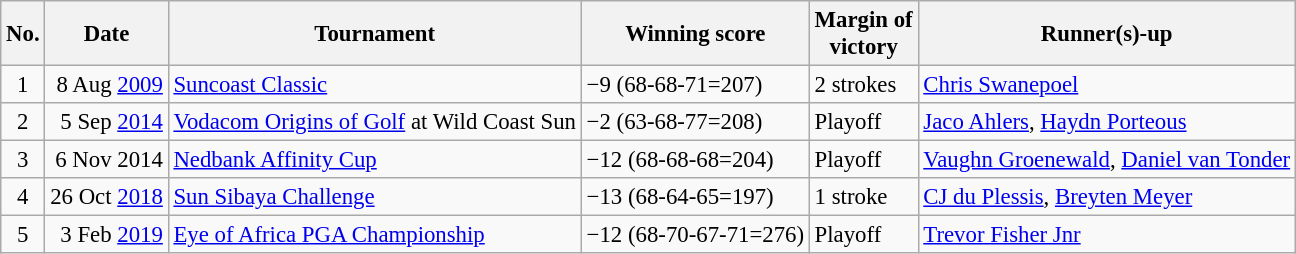<table class="wikitable" style="font-size:95%;">
<tr>
<th>No.</th>
<th>Date</th>
<th>Tournament</th>
<th>Winning score</th>
<th>Margin of<br>victory</th>
<th>Runner(s)-up</th>
</tr>
<tr>
<td align=center>1</td>
<td align=right>8 Aug <a href='#'>2009</a></td>
<td><a href='#'>Suncoast Classic</a></td>
<td>−9 (68-68-71=207)</td>
<td>2 strokes</td>
<td> <a href='#'>Chris Swanepoel</a></td>
</tr>
<tr>
<td align=center>2</td>
<td align=right>5 Sep <a href='#'>2014</a></td>
<td><a href='#'>Vodacom Origins of Golf</a> at Wild Coast Sun</td>
<td>−2 (63-68-77=208)</td>
<td>Playoff</td>
<td> <a href='#'>Jaco Ahlers</a>,  <a href='#'>Haydn Porteous</a></td>
</tr>
<tr>
<td align=center>3</td>
<td align=right>6 Nov 2014</td>
<td><a href='#'>Nedbank Affinity Cup</a></td>
<td>−12 (68-68-68=204)</td>
<td>Playoff</td>
<td> <a href='#'>Vaughn Groenewald</a>,  <a href='#'>Daniel van Tonder</a></td>
</tr>
<tr>
<td align=center>4</td>
<td align=right>26 Oct <a href='#'>2018</a></td>
<td><a href='#'>Sun Sibaya Challenge</a></td>
<td>−13 (68-64-65=197)</td>
<td>1 stroke</td>
<td> <a href='#'>CJ du Plessis</a>,  <a href='#'>Breyten Meyer</a></td>
</tr>
<tr>
<td align=center>5</td>
<td align=right>3 Feb <a href='#'>2019</a></td>
<td><a href='#'>Eye of Africa PGA Championship</a></td>
<td>−12 (68-70-67-71=276)</td>
<td>Playoff</td>
<td> <a href='#'>Trevor Fisher Jnr</a></td>
</tr>
</table>
